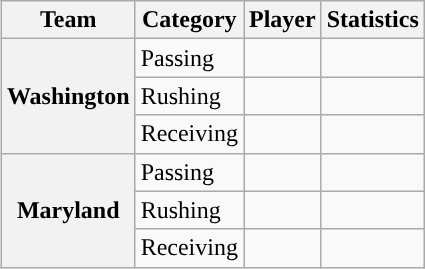<table class="wikitable" style="float:right">
<tr>
<th>Team</th>
<th>Category</th>
<th>Player</th>
<th>Statistics</th>
</tr>
<tr>
<th rowspan=3>Washington</th>
<td>Passing</td>
<td></td>
<td></td>
</tr>
<tr>
<td>Rushing</td>
<td></td>
<td></td>
</tr>
<tr>
<td>Receiving</td>
<td></td>
<td></td>
</tr>
<tr>
<th rowspan=3>Maryland</th>
<td>Passing</td>
<td></td>
<td></td>
</tr>
<tr>
<td>Rushing</td>
<td></td>
<td></td>
</tr>
<tr>
<td>Receiving</td>
<td></td>
<td></td>
</tr>
</table>
